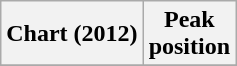<table class="wikitable plainrowheaders">
<tr>
<th>Chart (2012)</th>
<th>Peak<br>position</th>
</tr>
<tr>
</tr>
</table>
